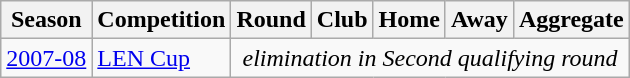<table class="wikitable" style="text-align: left;">
<tr>
<th>Season</th>
<th>Competition</th>
<th>Round</th>
<th>Club</th>
<th>Home</th>
<th>Away</th>
<th>Aggregate</th>
</tr>
<tr>
<td rowspan=1><a href='#'>2007-08</a></td>
<td rowspan=1><a href='#'>LEN Cup</a></td>
<td colspan=5; align="center"><em>elimination in Second qualifying round</em></td>
</tr>
</table>
